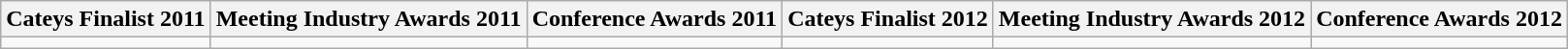<table class="wikitable">
<tr>
<th>Cateys Finalist 2011</th>
<th>Meeting Industry Awards 2011</th>
<th>Conference Awards 2011</th>
<th>Cateys Finalist 2012</th>
<th>Meeting Industry Awards 2012</th>
<th>Conference Awards 2012</th>
</tr>
<tr>
<td></td>
<td></td>
<td></td>
<td></td>
<td></td>
<td></td>
</tr>
</table>
